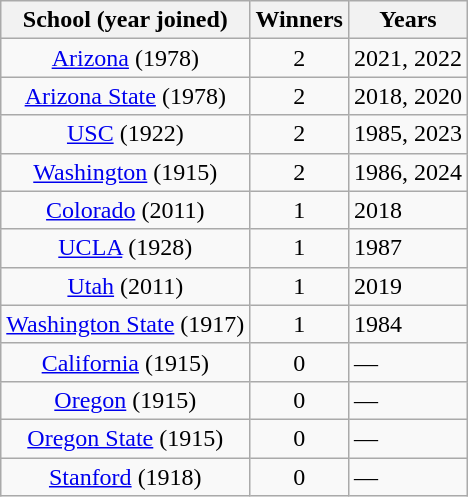<table class="wikitable">
<tr>
<th>School (year joined)</th>
<th>Winners</th>
<th>Years</th>
</tr>
<tr align="center">
<td><a href='#'>Arizona</a> (1978)</td>
<td>2</td>
<td align="left">2021, 2022</td>
</tr>
<tr align="center">
<td><a href='#'>Arizona State</a> (1978)</td>
<td>2</td>
<td align="left">2018, 2020</td>
</tr>
<tr align="center">
<td><a href='#'>USC</a> (1922)</td>
<td>2</td>
<td align="left">1985, 2023</td>
</tr>
<tr align="center">
<td><a href='#'>Washington</a> (1915)</td>
<td>2</td>
<td align="left">1986, 2024</td>
</tr>
<tr align="center">
<td><a href='#'>Colorado</a> (2011)</td>
<td>1</td>
<td align="left">2018</td>
</tr>
<tr align="center">
<td><a href='#'>UCLA</a> (1928)</td>
<td>1</td>
<td align="left">1987</td>
</tr>
<tr align="center">
<td><a href='#'>Utah</a> (2011)</td>
<td>1</td>
<td align="left">2019</td>
</tr>
<tr align="center">
<td><a href='#'>Washington State</a> (1917)</td>
<td>1</td>
<td align="left">1984</td>
</tr>
<tr align="center">
<td><a href='#'>California</a> (1915)</td>
<td>0</td>
<td align="left">—</td>
</tr>
<tr align="center">
<td><a href='#'>Oregon</a> (1915)</td>
<td>0</td>
<td align="left">—</td>
</tr>
<tr align="center">
<td><a href='#'>Oregon State</a> (1915)</td>
<td>0</td>
<td align="left">—</td>
</tr>
<tr align="center">
<td><a href='#'>Stanford</a> (1918)</td>
<td>0</td>
<td align="left">—</td>
</tr>
</table>
